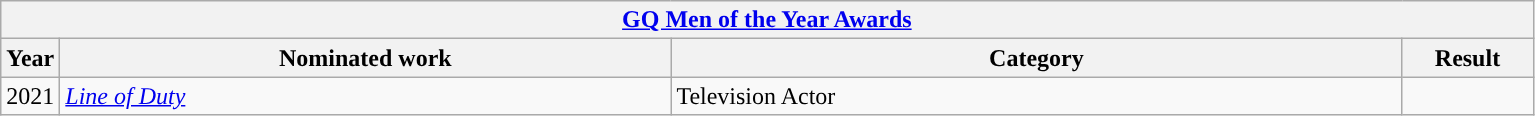<table class="wikitable">
<tr>
<th colspan="4"><a href='#'>GQ Men of the Year Awards</a></th>
</tr>
<tr>
<th scope="col" style="width:1em;">Year</th>
<th scope="col" style="width:25em;">Nominated work</th>
<th scope="col" style="width:30em;">Category</th>
<th scope="col" style="width:5em;">Result</th>
</tr>
<tr>
<td>2021</td>
<td><em><a href='#'>Line of Duty</a></em></td>
<td>Television Actor</td>
<td></td>
</tr>
</table>
